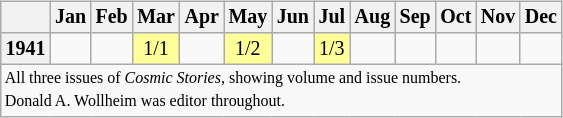<table class="wikitable" style="font-size: 10pt; line-height: 11pt; margin-right: 2em; text-align: center; float: left">
<tr>
<th></th>
<th>Jan</th>
<th>Feb</th>
<th>Mar</th>
<th>Apr</th>
<th>May</th>
<th>Jun</th>
<th>Jul</th>
<th>Aug</th>
<th>Sep</th>
<th>Oct</th>
<th>Nov</th>
<th>Dec</th>
</tr>
<tr>
<th>1941</th>
<td></td>
<td></td>
<td style="background-color:#ffff99">1/1</td>
<td></td>
<td style="background-color:#ffff99">1/2</td>
<td></td>
<td style="background-color:#ffff99">1/3</td>
<td></td>
<td></td>
<td></td>
<td></td>
<td></td>
</tr>
<tr>
<td colspan="13" style="font-size: 8pt; text-align:left">All three issues of <em>Cosmic Stories</em>, showing volume and issue numbers.<br>Donald A. Wollheim was editor throughout.</td>
</tr>
</table>
